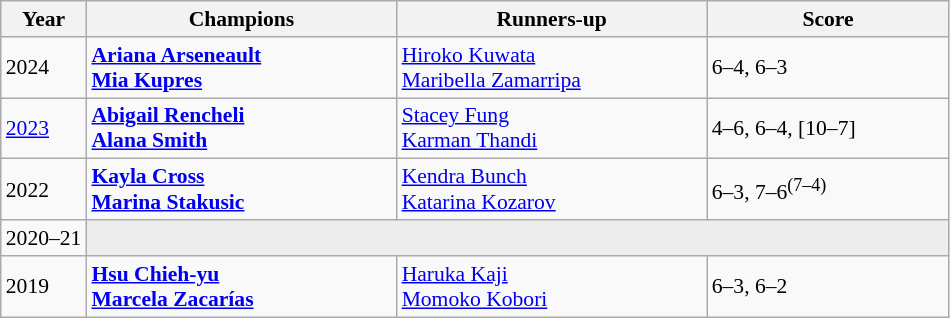<table class="wikitable" style="font-size:90%">
<tr>
<th>Year</th>
<th width="200">Champions</th>
<th width="200">Runners-up</th>
<th width="155">Score</th>
</tr>
<tr>
<td>2024</td>
<td> <strong><a href='#'>Ariana Arseneault</a></strong> <br>  <strong><a href='#'>Mia Kupres</a></strong></td>
<td> <a href='#'>Hiroko Kuwata</a> <br>  <a href='#'>Maribella Zamarripa</a></td>
<td>6–4, 6–3</td>
</tr>
<tr>
<td><a href='#'>2023</a></td>
<td> <strong><a href='#'>Abigail Rencheli</a></strong> <br>  <strong><a href='#'>Alana Smith</a></strong></td>
<td> <a href='#'>Stacey Fung</a> <br>  <a href='#'>Karman Thandi</a></td>
<td>4–6, 6–4, [10–7]</td>
</tr>
<tr>
<td>2022</td>
<td> <strong><a href='#'>Kayla Cross</a></strong> <br>  <strong><a href='#'>Marina Stakusic</a></strong></td>
<td> <a href='#'>Kendra Bunch</a> <br>  <a href='#'>Katarina Kozarov</a></td>
<td>6–3, 7–6<sup>(7–4)</sup></td>
</tr>
<tr>
<td>2020–21</td>
<td colspan=3 bgcolor="#ededed"></td>
</tr>
<tr>
<td>2019</td>
<td> <strong><a href='#'>Hsu Chieh-yu</a></strong> <br>  <strong><a href='#'>Marcela Zacarías</a></strong></td>
<td> <a href='#'>Haruka Kaji</a> <br>  <a href='#'>Momoko Kobori</a></td>
<td>6–3, 6–2</td>
</tr>
</table>
